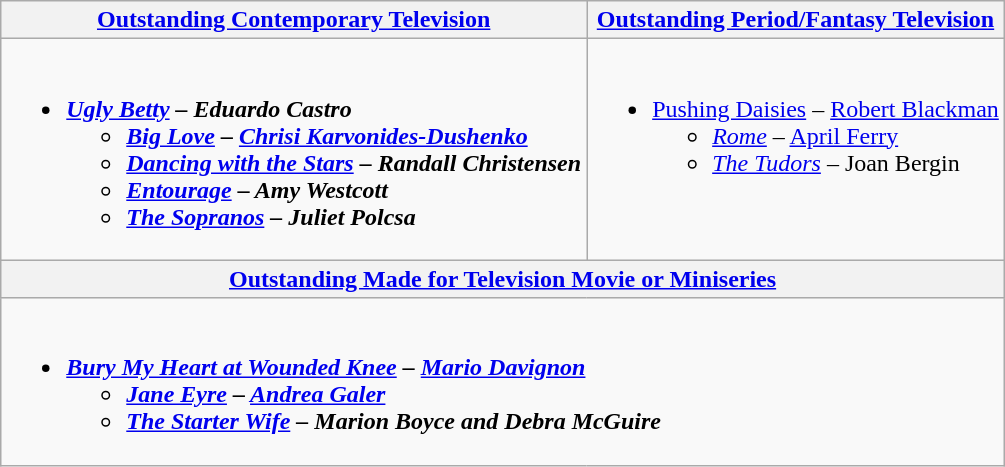<table class=wikitable style="width=100%">
<tr>
<th style="width=50%"><a href='#'>Outstanding Contemporary Television</a></th>
<th style="width=50%"><a href='#'>Outstanding Period/Fantasy Television</a></th>
</tr>
<tr>
<td valign="top"><br><ul><li><strong><em><a href='#'>Ugly Betty</a><em> – Eduardo Castro<strong><ul><li></em><a href='#'>Big Love</a><em> – <a href='#'>Chrisi Karvonides-Dushenko</a></li><li></em><a href='#'>Dancing with the Stars</a><em> – Randall Christensen</li><li></em><a href='#'>Entourage</a><em> – Amy Westcott</li><li></em><a href='#'>The Sopranos</a><em> – Juliet Polcsa</li></ul></li></ul></td>
<td valign="top"><br><ul><li></em></strong><a href='#'>Pushing Daisies</a></em> – <a href='#'>Robert Blackman</a></strong><ul><li><em><a href='#'>Rome</a></em> – <a href='#'>April Ferry</a></li><li><em><a href='#'>The Tudors</a></em> – Joan Bergin</li></ul></li></ul></td>
</tr>
<tr>
<th style="width=50%" colspan="2"><a href='#'>Outstanding Made for Television Movie or Miniseries</a></th>
</tr>
<tr>
<td valign="top" colspan="2"><br><ul><li><strong><em><a href='#'>Bury My Heart at Wounded Knee</a><em> – <a href='#'>Mario Davignon</a><strong><ul><li></em><a href='#'>Jane Eyre</a><em> – <a href='#'>Andrea Galer</a></li><li></em><a href='#'>The Starter Wife</a><em> – Marion Boyce and Debra McGuire</li></ul></li></ul></td>
</tr>
</table>
